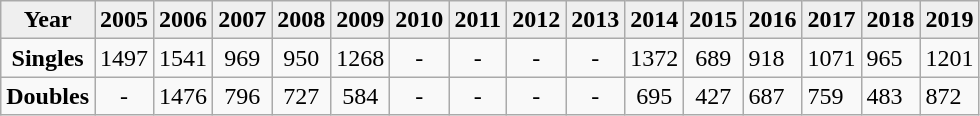<table class="wikitable">
<tr bgcolor="#efefef">
<td align="center"><strong>Year</strong></td>
<td align="center"><strong>2005</strong></td>
<td align="center"><strong>2006</strong></td>
<td align="center"><strong>2007</strong></td>
<td align="center"><strong>2008</strong></td>
<td align="center"><strong>2009</strong></td>
<td align="center"><strong>2010</strong></td>
<td align="center"><strong>2011</strong></td>
<td align="center"><strong>2012</strong></td>
<td align="center"><strong>2013</strong></td>
<td align="center"><strong>2014</strong></td>
<td align="center"><strong>2015</strong></td>
<td><strong>2016</strong></td>
<td><strong>2017</strong></td>
<td><strong>2018</strong></td>
<td><strong>2019</strong></td>
</tr>
<tr>
<td align="center" valign="top"><strong>Singles</strong></td>
<td align="center" valign="top">1497</td>
<td align="center" valign="top">1541</td>
<td align="center" valign="top">969</td>
<td align="center" valign="top">950</td>
<td align="center" valign="top">1268</td>
<td align="center" valign="top">-</td>
<td align="center" valign="top">-</td>
<td align="center" valign="top">-</td>
<td align="center" valign="top">-</td>
<td align="center" valign="top">1372</td>
<td align="center" valign="top">689</td>
<td>918</td>
<td>1071</td>
<td>965</td>
<td>1201</td>
</tr>
<tr>
<td align="center" valign="top"><strong>Doubles</strong></td>
<td align="center" valign="top">-</td>
<td align="center" valign="top">1476</td>
<td align="center" valign="top">796</td>
<td align="center" valign="top">727</td>
<td align="center" valign="top">584</td>
<td align="center" valign="top">-</td>
<td align="center" valign="top">-</td>
<td align="center" valign="top">-</td>
<td align="center" valign="top">-</td>
<td align="center" valign="top">695</td>
<td align="center" valign="top">427</td>
<td>687</td>
<td>759</td>
<td>483</td>
<td>872</td>
</tr>
</table>
